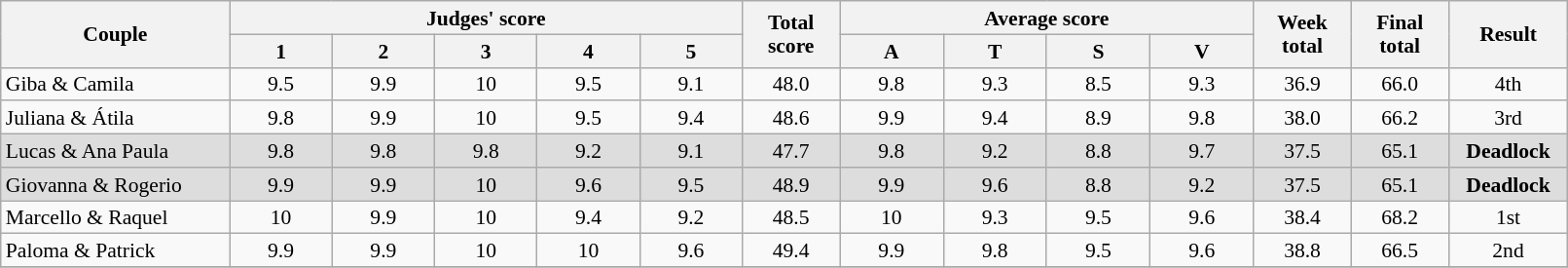<table class="wikitable" style="font-size:90%; line-height:16px; text-align:center" width="85%">
<tr>
<th rowspan=2 width=150>Couple</th>
<th colspan=5 width=185>Judges' score</th>
<th rowspan=2 width=060>Total score</th>
<th colspan=4 width=148>Average score</th>
<th rowspan=2 width=060>Week total</th>
<th rowspan=2 width=060>Final total</th>
<th rowspan=2 width=075>Result</th>
</tr>
<tr>
<th>1</th>
<th>2</th>
<th>3</th>
<th>4</th>
<th>5</th>
<th>A</th>
<th>T</th>
<th>S</th>
<th>V</th>
</tr>
<tr>
<td align="left">Giba & Camila</td>
<td>9.5</td>
<td>9.9</td>
<td>10</td>
<td>9.5</td>
<td>9.1</td>
<td>48.0</td>
<td>9.8</td>
<td>9.3</td>
<td>8.5</td>
<td>9.3</td>
<td>36.9</td>
<td>66.0</td>
<td>4th</td>
</tr>
<tr>
<td align="left">Juliana & Átila</td>
<td>9.8</td>
<td>9.9</td>
<td>10</td>
<td>9.5</td>
<td>9.4</td>
<td>48.6</td>
<td>9.9</td>
<td>9.4</td>
<td>8.9</td>
<td>9.8</td>
<td>38.0</td>
<td>66.2</td>
<td>3rd</td>
</tr>
<tr bgcolor="DDDDDD">
<td align="left">Lucas & Ana Paula</td>
<td>9.8</td>
<td>9.8</td>
<td>9.8</td>
<td>9.2</td>
<td>9.1</td>
<td>47.7</td>
<td>9.8</td>
<td>9.2</td>
<td>8.8</td>
<td>9.7</td>
<td>37.5</td>
<td>65.1</td>
<td><strong>Deadlock</strong></td>
</tr>
<tr bgcolor="DDDDDD">
<td align="left">Giovanna & Rogerio</td>
<td>9.9</td>
<td>9.9</td>
<td>10</td>
<td>9.6</td>
<td>9.5</td>
<td>48.9</td>
<td>9.9</td>
<td>9.6</td>
<td>8.8</td>
<td>9.2</td>
<td>37.5</td>
<td>65.1</td>
<td><strong>Deadlock</strong></td>
</tr>
<tr>
<td align="left">Marcello & Raquel</td>
<td>10</td>
<td>9.9</td>
<td>10</td>
<td>9.4</td>
<td>9.2</td>
<td>48.5</td>
<td>10</td>
<td>9.3</td>
<td>9.5</td>
<td>9.6</td>
<td>38.4</td>
<td>68.2</td>
<td>1st</td>
</tr>
<tr>
<td align="left">Paloma & Patrick</td>
<td>9.9</td>
<td>9.9</td>
<td>10</td>
<td>10</td>
<td>9.6</td>
<td>49.4</td>
<td>9.9</td>
<td>9.8</td>
<td>9.5</td>
<td>9.6</td>
<td>38.8</td>
<td>66.5</td>
<td>2nd</td>
</tr>
<tr>
</tr>
</table>
